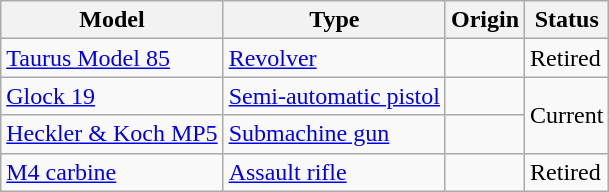<table class="wikitable">
<tr>
<th>Model</th>
<th>Type</th>
<th>Origin</th>
<th>Status</th>
</tr>
<tr>
<td><a href='#'>Taurus Model 85</a></td>
<td><a href='#'>Revolver</a></td>
<td></td>
<td>Retired</td>
</tr>
<tr>
<td><a href='#'>Glock 19</a></td>
<td><a href='#'>Semi-automatic pistol</a></td>
<td></td>
<td rowspan="2">Current</td>
</tr>
<tr>
<td><a href='#'>Heckler & Koch MP5</a></td>
<td><a href='#'>Submachine gun</a></td>
<td></td>
</tr>
<tr>
<td><a href='#'>M4 carbine</a></td>
<td><a href='#'>Assault rifle</a></td>
<td></td>
<td>Retired</td>
</tr>
</table>
